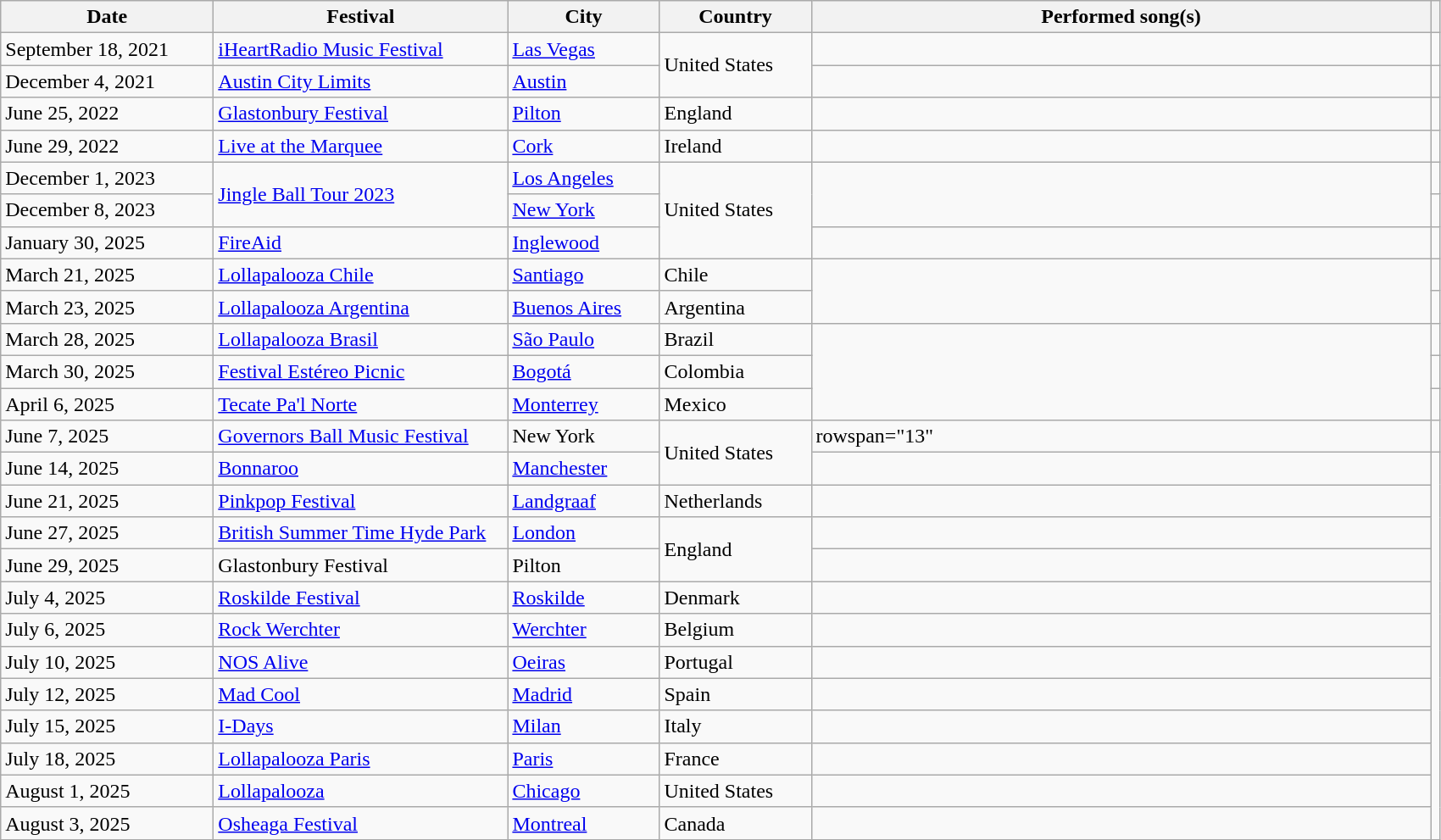<table class="wikitable sortable plainrowheaders">
<tr>
<th scope="col" style="width:10em;">Date</th>
<th scope="col" style="width:14em;">Festival</th>
<th scope="col" style="width:7em;">City</th>
<th scope="col" style="width:7em;">Country</th>
<th scope="col" style="width:30em;">Performed song(s)</th>
<th scope="col" class="unsortable"></th>
</tr>
<tr>
<td>September 18, 2021</td>
<td><a href='#'>iHeartRadio Music Festival</a></td>
<td><a href='#'>Las Vegas</a></td>
<td rowspan="2">United States</td>
<td></td>
<td></td>
</tr>
<tr>
<td>December 4, 2021</td>
<td><a href='#'>Austin City Limits</a></td>
<td><a href='#'>Austin</a></td>
<td></td>
<td></td>
</tr>
<tr>
<td>June 25, 2022</td>
<td><a href='#'>Glastonbury Festival</a></td>
<td><a href='#'>Pilton</a></td>
<td>England</td>
<td></td>
<td></td>
</tr>
<tr>
<td>June 29, 2022</td>
<td><a href='#'>Live at the Marquee</a></td>
<td><a href='#'>Cork</a></td>
<td>Ireland</td>
<td></td>
<td></td>
</tr>
<tr>
<td>December 1, 2023</td>
<td rowspan="2"><a href='#'>Jingle Ball Tour 2023</a></td>
<td><a href='#'>Los Angeles</a></td>
<td rowspan="3">United States</td>
<td rowspan="2"></td>
<td></td>
</tr>
<tr>
<td>December 8, 2023</td>
<td><a href='#'>New York</a></td>
<td></td>
</tr>
<tr>
<td>January 30, 2025</td>
<td><a href='#'>FireAid</a></td>
<td><a href='#'>Inglewood</a></td>
<td></td>
<td></td>
</tr>
<tr>
<td>March 21, 2025</td>
<td><a href='#'>Lollapalooza Chile</a></td>
<td><a href='#'>Santiago</a></td>
<td>Chile</td>
<td rowspan="2"></td>
<td></td>
</tr>
<tr>
<td>March 23, 2025</td>
<td><a href='#'>Lollapalooza Argentina</a></td>
<td><a href='#'>Buenos Aires</a></td>
<td>Argentina</td>
<td></td>
</tr>
<tr>
<td>March 28, 2025</td>
<td><a href='#'>Lollapalooza Brasil</a></td>
<td><a href='#'>São Paulo</a></td>
<td>Brazil</td>
<td rowspan="3"></td>
<td></td>
</tr>
<tr>
<td>March 30, 2025</td>
<td><a href='#'>Festival Estéreo Picnic</a></td>
<td><a href='#'>Bogotá</a></td>
<td>Colombia</td>
<td></td>
</tr>
<tr>
<td>April 6, 2025</td>
<td><a href='#'>Tecate Pa'l Norte</a></td>
<td><a href='#'>Monterrey</a></td>
<td>Mexico</td>
<td></td>
</tr>
<tr>
<td>June 7, 2025</td>
<td><a href='#'>Governors Ball Music Festival</a></td>
<td>New York</td>
<td rowspan="2">United States</td>
<td>rowspan="13"  </td>
<td></td>
</tr>
<tr>
<td>June 14, 2025</td>
<td><a href='#'>Bonnaroo</a></td>
<td><a href='#'>Manchester</a></td>
<td></td>
</tr>
<tr>
<td>June 21, 2025</td>
<td><a href='#'>Pinkpop Festival</a></td>
<td><a href='#'>Landgraaf</a></td>
<td>Netherlands</td>
<td></td>
</tr>
<tr>
<td>June 27, 2025</td>
<td><a href='#'>British Summer Time Hyde Park</a></td>
<td><a href='#'>London</a></td>
<td rowspan="2">England</td>
<td></td>
</tr>
<tr>
<td>June 29, 2025</td>
<td>Glastonbury Festival</td>
<td>Pilton</td>
<td></td>
</tr>
<tr>
<td>July 4, 2025</td>
<td><a href='#'>Roskilde Festival</a></td>
<td><a href='#'>Roskilde</a></td>
<td>Denmark</td>
<td></td>
</tr>
<tr>
<td>July 6, 2025</td>
<td><a href='#'>Rock Werchter</a></td>
<td><a href='#'>Werchter</a></td>
<td>Belgium</td>
<td></td>
</tr>
<tr>
<td>July 10, 2025</td>
<td><a href='#'>NOS Alive</a></td>
<td><a href='#'>Oeiras</a></td>
<td>Portugal</td>
<td></td>
</tr>
<tr>
<td>July 12, 2025</td>
<td><a href='#'>Mad Cool</a></td>
<td><a href='#'>Madrid</a></td>
<td>Spain</td>
<td></td>
</tr>
<tr>
<td>July 15, 2025</td>
<td><a href='#'>I-Days</a></td>
<td><a href='#'>Milan</a></td>
<td>Italy</td>
<td></td>
</tr>
<tr>
<td>July 18, 2025</td>
<td><a href='#'>Lollapalooza Paris</a></td>
<td><a href='#'>Paris</a></td>
<td>France</td>
<td></td>
</tr>
<tr>
<td>August 1, 2025</td>
<td><a href='#'>Lollapalooza</a></td>
<td><a href='#'>Chicago</a></td>
<td>United States</td>
<td></td>
</tr>
<tr>
<td>August 3, 2025</td>
<td><a href='#'>Osheaga Festival</a></td>
<td><a href='#'>Montreal</a></td>
<td>Canada</td>
<td></td>
</tr>
<tr>
</tr>
</table>
